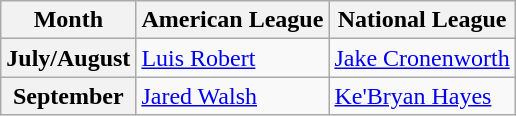<table class="wikitable">
<tr>
<th>Month</th>
<th>American League</th>
<th>National League</th>
</tr>
<tr>
<th>July/August</th>
<td><a href='#'>Luis Robert</a></td>
<td><a href='#'>Jake Cronenworth</a></td>
</tr>
<tr>
<th>September</th>
<td><a href='#'>Jared Walsh</a></td>
<td><a href='#'>Ke'Bryan Hayes</a></td>
</tr>
</table>
